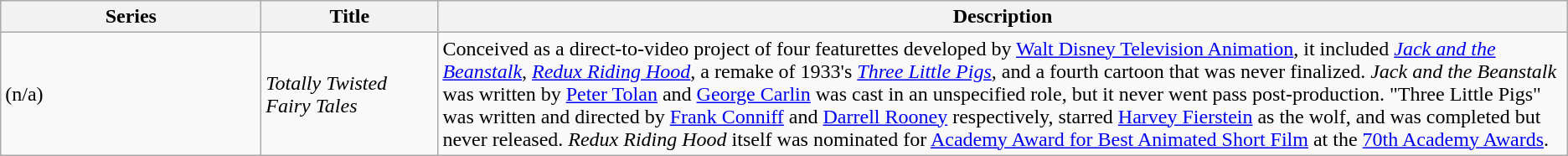<table class="wikitable">
<tr>
<th style="width:150pt;">Series</th>
<th style="width:100pt;">Title</th>
<th>Description</th>
</tr>
<tr>
<td>(n/a)</td>
<td><em>Totally Twisted Fairy Tales</em></td>
<td>Conceived as a direct-to-video project of four featurettes developed by <a href='#'>Walt Disney Television Animation</a>, it included <em><a href='#'>Jack and the Beanstalk</a></em>, <em><a href='#'>Redux Riding Hood</a></em>, a remake of 1933's <em><a href='#'>Three Little Pigs</a></em>, and a fourth cartoon that was never finalized. <em>Jack and the Beanstalk</em> was written by <a href='#'>Peter Tolan</a> and <a href='#'>George Carlin</a> was cast in an unspecified role, but it never went pass post-production. "Three Little Pigs" was written and directed by <a href='#'>Frank Conniff</a> and <a href='#'>Darrell Rooney</a> respectively, starred <a href='#'>Harvey Fierstein</a> as the wolf, and was completed but never released. <em>Redux Riding Hood</em> itself was nominated for <a href='#'>Academy Award for Best Animated Short Film</a> at the <a href='#'>70th Academy Awards</a>.</td>
</tr>
</table>
